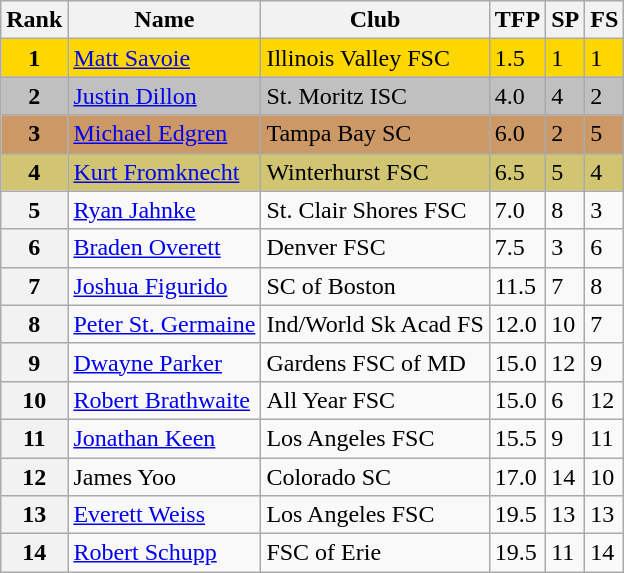<table class="wikitable sortable">
<tr>
<th>Rank</th>
<th>Name</th>
<th>Club</th>
<th>TFP</th>
<th>SP</th>
<th>FS</th>
</tr>
<tr bgcolor="gold">
<td align="center"><strong>1</strong></td>
<td><a href='#'>Matt Savoie</a></td>
<td>Illinois Valley FSC</td>
<td>1.5</td>
<td>1</td>
<td>1</td>
</tr>
<tr bgcolor="silver">
<td align="center"><strong>2</strong></td>
<td><a href='#'>Justin Dillon</a></td>
<td>St. Moritz ISC</td>
<td>4.0</td>
<td>4</td>
<td>2</td>
</tr>
<tr bgcolor="cc9966">
<td align="center"><strong>3</strong></td>
<td><a href='#'>Michael Edgren</a></td>
<td>Tampa Bay SC</td>
<td>6.0</td>
<td>2</td>
<td>5</td>
</tr>
<tr bgcolor="#d1c571">
<td align="center"><strong>4</strong></td>
<td><a href='#'>Kurt Fromknecht</a></td>
<td>Winterhurst FSC</td>
<td>6.5</td>
<td>5</td>
<td>4</td>
</tr>
<tr>
<th>5</th>
<td><a href='#'>Ryan Jahnke</a></td>
<td>St. Clair Shores FSC</td>
<td>7.0</td>
<td>8</td>
<td>3</td>
</tr>
<tr>
<th>6</th>
<td><a href='#'>Braden Overett</a></td>
<td>Denver FSC</td>
<td>7.5</td>
<td>3</td>
<td>6</td>
</tr>
<tr>
<th>7</th>
<td><a href='#'>Joshua Figurido</a></td>
<td>SC of Boston</td>
<td>11.5</td>
<td>7</td>
<td>8</td>
</tr>
<tr>
<th>8</th>
<td><a href='#'>Peter St. Germaine</a></td>
<td>Ind/World Sk Acad FS</td>
<td>12.0</td>
<td>10</td>
<td>7</td>
</tr>
<tr>
<th>9</th>
<td><a href='#'>Dwayne Parker</a></td>
<td>Gardens FSC of MD</td>
<td>15.0</td>
<td>12</td>
<td>9</td>
</tr>
<tr>
<th>10</th>
<td><a href='#'>Robert Brathwaite</a></td>
<td>All Year FSC</td>
<td>15.0</td>
<td>6</td>
<td>12</td>
</tr>
<tr>
<th>11</th>
<td><a href='#'>Jonathan Keen</a></td>
<td>Los Angeles FSC</td>
<td>15.5</td>
<td>9</td>
<td>11</td>
</tr>
<tr>
<th>12</th>
<td>James Yoo</td>
<td>Colorado SC</td>
<td>17.0</td>
<td>14</td>
<td>10</td>
</tr>
<tr>
<th>13</th>
<td><a href='#'>Everett Weiss</a></td>
<td>Los Angeles FSC</td>
<td>19.5</td>
<td>13</td>
<td>13</td>
</tr>
<tr>
<th>14</th>
<td><a href='#'>Robert Schupp</a></td>
<td>FSC of Erie</td>
<td>19.5</td>
<td>11</td>
<td>14</td>
</tr>
</table>
